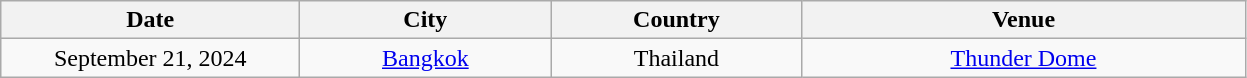<table class="wikitable plainrowheaders" style="text-align:center">
<tr>
<th scope="col" style="width:12em">Date</th>
<th scope="col" style="width:10em">City</th>
<th scope="col" style="width:10em">Country</th>
<th scope="col" style="width:18em">Venue</th>
</tr>
<tr>
<td>September 21, 2024</td>
<td><a href='#'>Bangkok</a></td>
<td>Thailand</td>
<td><a href='#'>Thunder Dome</a></td>
</tr>
</table>
